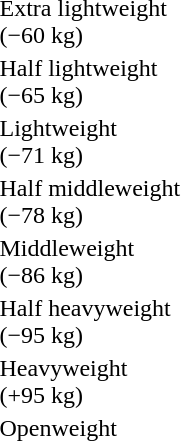<table>
<tr>
<td rowspan=2>Extra lightweight<br>(−60 kg) </td>
<td rowspan=2></td>
<td rowspan=2></td>
<td></td>
</tr>
<tr>
<td></td>
</tr>
<tr>
<td rowspan=2>Half lightweight<br>(−65 kg) </td>
<td rowspan=2></td>
<td rowspan=2></td>
<td></td>
</tr>
<tr>
<td></td>
</tr>
<tr>
<td rowspan=2>Lightweight<br>(−71 kg) </td>
<td rowspan=2></td>
<td rowspan=2></td>
<td></td>
</tr>
<tr>
<td></td>
</tr>
<tr>
<td rowspan=2>Half middleweight<br>(−78 kg) </td>
<td rowspan=2></td>
<td rowspan=2></td>
<td></td>
</tr>
<tr>
<td></td>
</tr>
<tr>
<td rowspan=2>Middleweight<br>(−86 kg) </td>
<td rowspan=2></td>
<td rowspan=2></td>
<td></td>
</tr>
<tr>
<td></td>
</tr>
<tr>
<td rowspan=2>Half heavyweight<br>(−95 kg) </td>
<td rowspan=2></td>
<td rowspan=2></td>
<td></td>
</tr>
<tr>
<td></td>
</tr>
<tr>
<td rowspan=2>Heavyweight<br>(+95 kg) </td>
<td rowspan=2></td>
<td rowspan=2></td>
<td></td>
</tr>
<tr>
<td></td>
</tr>
<tr>
<td rowspan=2>Openweight<br></td>
<td rowspan=2></td>
<td rowspan=2></td>
<td></td>
</tr>
<tr>
<td></td>
</tr>
</table>
